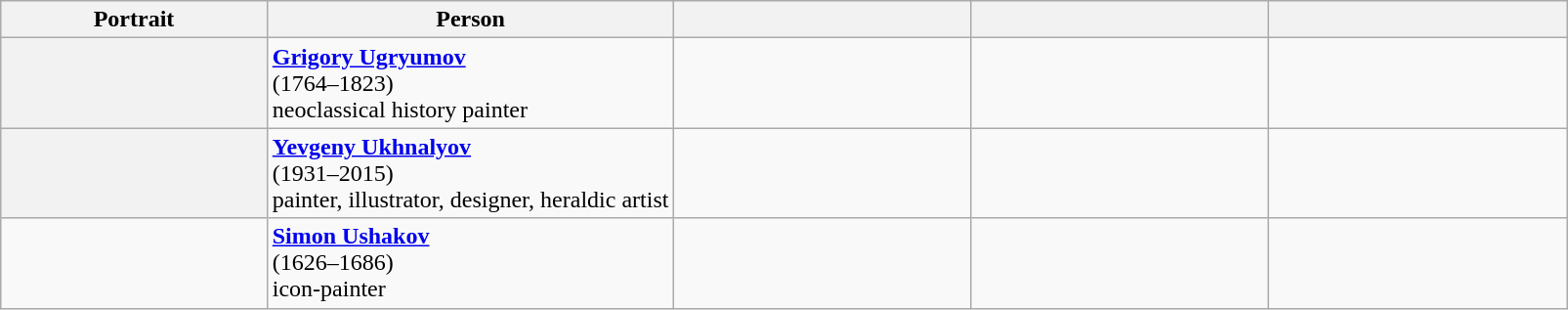<table class="wikitable">
<tr ">
<th scope="col" style="width:17%;">Portrait</th>
<th scope="col" style="width:26%;">Person</th>
<th scope="col" style="width:19%;"></th>
<th scope="col" style="width:19%;"></th>
<th scope="col" style="width:19%;"></th>
</tr>
<tr>
<th scope="row" style="text-align:center;"></th>
<td><strong><a href='#'>Grigory Ugryumov</a></strong><br>(1764–1823)<br>neoclassical history painter</td>
<td></td>
<td></td>
<td></td>
</tr>
<tr>
<th scope="row" style="text-align:center;"></th>
<td><strong><a href='#'>Yevgeny Ukhnalyov</a></strong><br>(1931–2015)<br>painter, illustrator, designer, heraldic artist</td>
<td></td>
<td></td>
<td></td>
</tr>
<tr>
<td></td>
<td><strong><a href='#'>Simon Ushakov</a></strong><br> (1626–1686)<br>icon-painter</td>
<td></td>
<td></td>
<td></td>
</tr>
</table>
